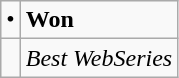<table class="wikitable">
<tr>
<td>•</td>
<td><strong>Won</strong></td>
</tr>
<tr>
<td></td>
<td><em>Best WebSeries</em></td>
</tr>
</table>
